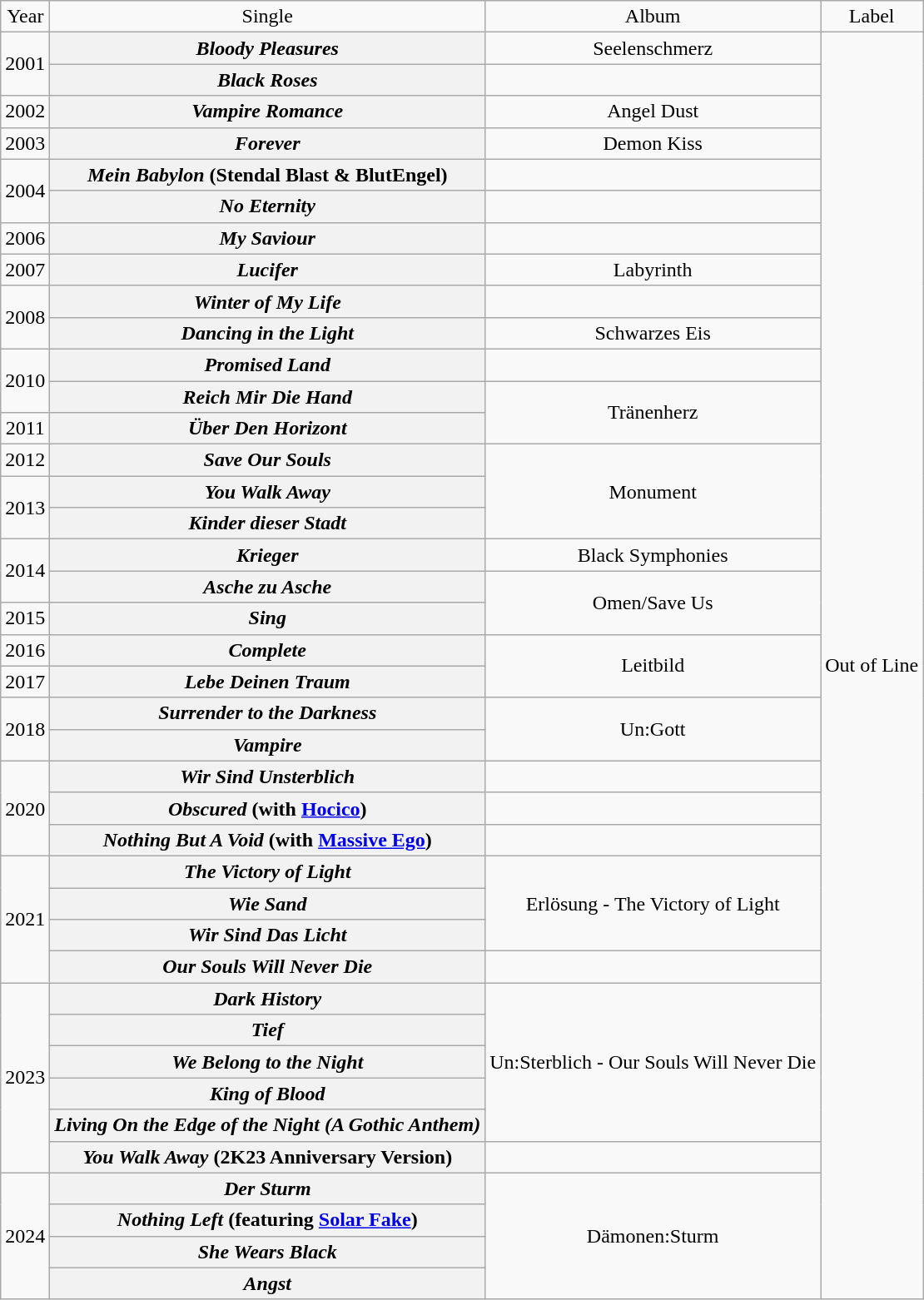<table class="wikitable plainrowheaders" style="text-align:center;" border="1">
<tr>
<td>Year</td>
<td>Single</td>
<td>Album</td>
<td>Label</td>
</tr>
<tr>
<td rowspan="2">2001</td>
<th scope="row"><em>Bloody Pleasures</em></th>
<td>Seelenschmerz</td>
<td rowspan="40">Out of Line</td>
</tr>
<tr>
<th scope="row"><em>Black Roses</em></th>
<td></td>
</tr>
<tr>
<td>2002</td>
<th scope="row"><em>Vampire Romance</em></th>
<td>Angel Dust</td>
</tr>
<tr>
<td>2003</td>
<th scope="row"><em>Forever</em></th>
<td>Demon Kiss</td>
</tr>
<tr>
<td rowspan="2">2004</td>
<th scope="row"><em>Mein Babylon</em> (Stendal Blast & BlutEngel)</th>
<td></td>
</tr>
<tr>
<th scope="row"><em>No Eternity</em></th>
<td></td>
</tr>
<tr>
<td>2006</td>
<th scope="row"><em>My Saviour</em></th>
<td></td>
</tr>
<tr>
<td>2007</td>
<th scope="row"><em>Lucifer</em></th>
<td>Labyrinth</td>
</tr>
<tr>
<td rowspan="2">2008</td>
<th scope="row"><em>Winter of My Life</em></th>
<td></td>
</tr>
<tr>
<th scope="row"><em>Dancing in the Light</em></th>
<td>Schwarzes Eis</td>
</tr>
<tr>
<td rowspan="2">2010</td>
<th scope="row"><em>Promised Land</em></th>
<td></td>
</tr>
<tr>
<th scope="row"><em>Reich Mir Die Hand</em></th>
<td rowspan="2">Tränenherz</td>
</tr>
<tr>
<td>2011</td>
<th scope="row"><em>Über Den Horizont</em></th>
</tr>
<tr>
<td>2012</td>
<th scope="row"><em>Save Our Souls</em></th>
<td rowspan="3">Monument</td>
</tr>
<tr>
<td rowspan="2">2013</td>
<th scope="row"><em>You Walk Away</em></th>
</tr>
<tr>
<th scope="row"><em>Kinder dieser Stadt</em></th>
</tr>
<tr>
<td rowspan="2">2014</td>
<th scope="row"><em>Krieger</em></th>
<td>Black Symphonies</td>
</tr>
<tr>
<th scope="row"><em>Asche zu Asche</em></th>
<td rowspan="2">Omen/Save Us</td>
</tr>
<tr>
<td>2015</td>
<th scope="row"><em>Sing</em></th>
</tr>
<tr>
<td>2016</td>
<th scope="row"><em>Complete</em></th>
<td rowspan="2">Leitbild</td>
</tr>
<tr>
<td>2017</td>
<th scope="row"><em>Lebe Deinen Traum</em></th>
</tr>
<tr>
<td rowspan="2">2018</td>
<th scope="row"><em>Surrender to the Darkness</em></th>
<td rowspan="2">Un:Gott</td>
</tr>
<tr>
<th scope="row"><em>Vampire</em></th>
</tr>
<tr>
<td rowspan="3">2020</td>
<th scope="row"><em>Wir Sind Unsterblich</em></th>
<td></td>
</tr>
<tr>
<th scope="row"><em>Obscured</em> (with <a href='#'>Hocico</a>)</th>
<td></td>
</tr>
<tr>
<th scope="row"><em>Nothing But A Void</em> (with <a href='#'>Massive Ego</a>)</th>
<td></td>
</tr>
<tr>
<td rowspan="4">2021</td>
<th scope="row"><em>The Victory of Light</em></th>
<td rowspan="3">Erlösung - The Victory of Light</td>
</tr>
<tr>
<th scope="row"><em>Wie Sand</em></th>
</tr>
<tr>
<th scope="row"><em>Wir Sind Das Licht</em></th>
</tr>
<tr>
<th scope="row"><em>Our Souls Will Never Die</em></th>
<td></td>
</tr>
<tr>
<td rowspan="6">2023</td>
<th scope="row"><em>Dark History</em></th>
<td rowspan="5">Un:Sterblich - Our Souls Will Never Die</td>
</tr>
<tr>
<th scope="row"><em>Tief</em></th>
</tr>
<tr>
<th scope="row"><em>We Belong to the Night</em></th>
</tr>
<tr>
<th scope="row"><em>King of Blood</em></th>
</tr>
<tr>
<th scope="row"><em>Living On the Edge of the Night (A Gothic Anthem)</em></th>
</tr>
<tr>
<th scope="row"><em>You Walk Away</em> (2K23 Anniversary Version)</th>
<td></td>
</tr>
<tr>
<td rowspan="4">2024</td>
<th scope="row"><em>Der Sturm</em></th>
<td rowspan="4">Dämonen:Sturm</td>
</tr>
<tr>
<th scope="row"><em>Nothing Left</em> (featuring <a href='#'>Solar Fake</a>)</th>
</tr>
<tr>
<th scope="row"><em>She Wears Black</em></th>
</tr>
<tr>
<th scope="row"><em>Angst</em></th>
</tr>
</table>
